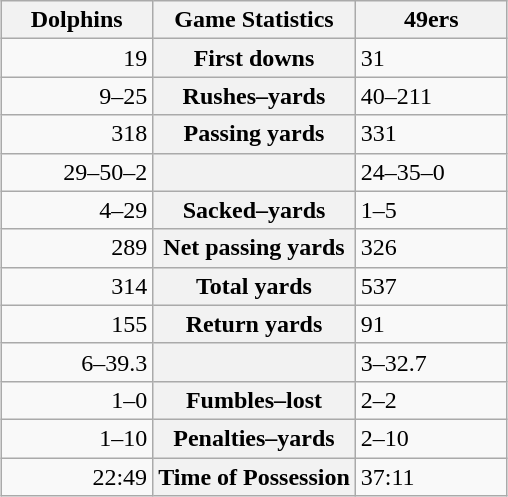<table class="wikitable" style="margin: 1em auto 1em auto">
<tr>
<th style="width:30%;">Dolphins</th>
<th style="width:40%;">Game Statistics</th>
<th style="width:30%;">49ers</th>
</tr>
<tr>
<td style="text-align:right;">19</td>
<th>First downs</th>
<td>31</td>
</tr>
<tr>
<td style="text-align:right;">9–25</td>
<th>Rushes–yards</th>
<td>40–211</td>
</tr>
<tr>
<td style="text-align:right;">318</td>
<th>Passing yards</th>
<td>331</td>
</tr>
<tr>
<td style="text-align:right;">29–50–2</td>
<th></th>
<td>24–35–0</td>
</tr>
<tr>
<td style="text-align:right;">4–29</td>
<th>Sacked–yards</th>
<td>1–5</td>
</tr>
<tr>
<td style="text-align:right;">289</td>
<th>Net passing yards</th>
<td>326</td>
</tr>
<tr>
<td style="text-align:right;">314</td>
<th>Total yards</th>
<td>537</td>
</tr>
<tr>
<td style="text-align:right;">155</td>
<th>Return yards</th>
<td>91</td>
</tr>
<tr>
<td style="text-align:right;">6–39.3</td>
<th></th>
<td>3–32.7</td>
</tr>
<tr>
<td style="text-align:right;">1–0</td>
<th>Fumbles–lost</th>
<td>2–2</td>
</tr>
<tr>
<td style="text-align:right;">1–10</td>
<th>Penalties–yards</th>
<td>2–10</td>
</tr>
<tr>
<td style="text-align:right;">22:49</td>
<th>Time of Possession</th>
<td>37:11</td>
</tr>
</table>
